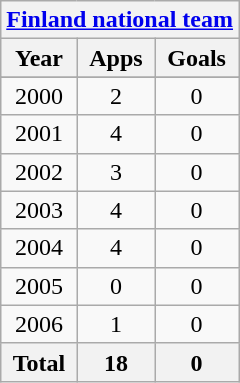<table class="wikitable" style="text-align:center">
<tr>
<th colspan=3><a href='#'>Finland national team</a></th>
</tr>
<tr>
<th>Year</th>
<th>Apps</th>
<th>Goals</th>
</tr>
<tr>
</tr>
<tr>
<td>2000</td>
<td>2</td>
<td>0</td>
</tr>
<tr>
<td>2001</td>
<td>4</td>
<td>0</td>
</tr>
<tr>
<td>2002</td>
<td>3</td>
<td>0</td>
</tr>
<tr>
<td>2003</td>
<td>4</td>
<td>0</td>
</tr>
<tr>
<td>2004</td>
<td>4</td>
<td>0</td>
</tr>
<tr>
<td>2005</td>
<td>0</td>
<td>0</td>
</tr>
<tr>
<td>2006</td>
<td>1</td>
<td>0</td>
</tr>
<tr>
<th>Total</th>
<th>18</th>
<th>0</th>
</tr>
</table>
